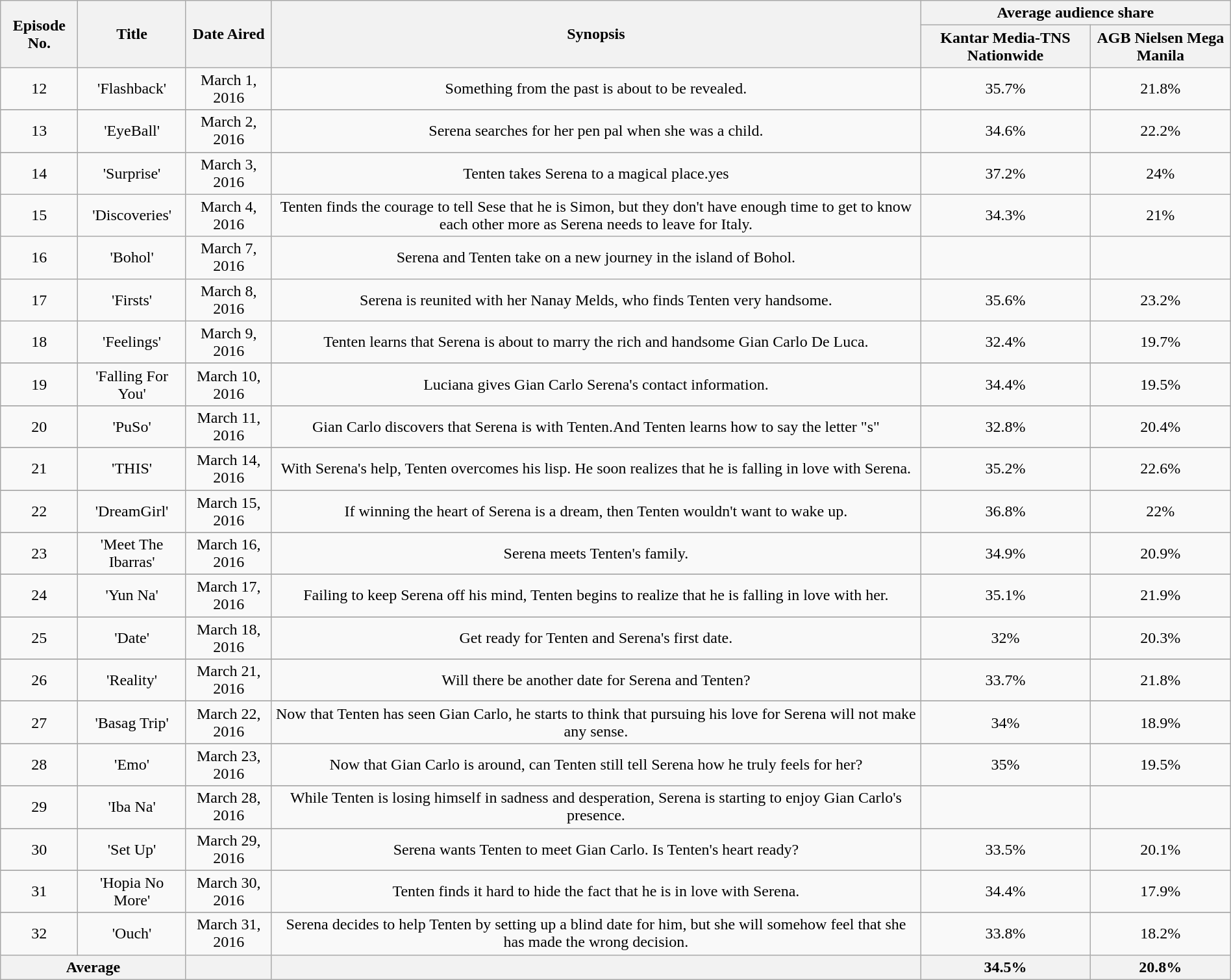<table class="wikitable" style="text-align:center; font-size:100%; line-height:18px;"  width="100%">
<tr>
<th rowspan="2">Episode No.</th>
<th rowspan="2">Title</th>
<th rowspan="2">Date Aired</th>
<th rowspan="2">Synopsis</th>
<th colspan="2">Average audience share</th>
</tr>
<tr>
<th>Kantar Media-TNS Nationwide</th>
<th>AGB Nielsen Mega Manila</th>
</tr>
<tr>
<td>12</td>
<td>'Flashback'</td>
<td>March 1, 2016</td>
<td>Something from the past is about to be revealed.</td>
<td>35.7%</td>
<td>21.8%</td>
</tr>
<tr>
</tr>
<tr>
<td>13</td>
<td>'EyeBall'</td>
<td>March 2, 2016</td>
<td>Serena searches for her pen pal when she was a child.</td>
<td>34.6%</td>
<td>22.2%</td>
</tr>
<tr>
</tr>
<tr>
<td>14</td>
<td>'Surprise'</td>
<td>March 3, 2016</td>
<td>Tenten takes Serena to a magical place.yes</td>
<td>37.2%</td>
<td>24%</td>
</tr>
<tr>
<td>15</td>
<td>'Discoveries'</td>
<td>March 4, 2016</td>
<td>Tenten finds the courage to tell Sese that he is Simon, but they don't have enough time to get to know each other more as Serena needs to leave for Italy.</td>
<td>34.3%</td>
<td>21%</td>
</tr>
<tr>
<td>16</td>
<td>'Bohol'</td>
<td>March 7, 2016</td>
<td>Serena and Tenten take on a new journey in the island of Bohol.</td>
<td></td>
<td></td>
</tr>
<tr>
<td>17</td>
<td>'Firsts'</td>
<td>March 8, 2016</td>
<td>Serena is reunited with her Nanay Melds, who finds Tenten very handsome.</td>
<td>35.6%</td>
<td>23.2%</td>
</tr>
<tr>
<td>18</td>
<td>'Feelings'</td>
<td>March 9, 2016</td>
<td>Tenten learns that Serena is about to marry the rich and handsome Gian Carlo De Luca.</td>
<td>32.4%</td>
<td>19.7%</td>
</tr>
<tr>
</tr>
<tr>
<td>19</td>
<td>'Falling For You'</td>
<td>March 10, 2016</td>
<td>Luciana gives Gian Carlo Serena's contact information.</td>
<td>34.4%</td>
<td>19.5%</td>
</tr>
<tr>
</tr>
<tr>
<td>20</td>
<td>'PuSo'</td>
<td>March 11, 2016</td>
<td>Gian Carlo discovers that Serena is with Tenten.And Tenten learns how to say the letter "s"</td>
<td>32.8%</td>
<td>20.4%</td>
</tr>
<tr>
</tr>
<tr>
<td>21</td>
<td>'THIS'</td>
<td>March 14, 2016</td>
<td>With Serena's help, Tenten overcomes his lisp. He soon realizes that he is falling in love with Serena.</td>
<td>35.2%</td>
<td>22.6%</td>
</tr>
<tr>
</tr>
<tr>
<td>22</td>
<td>'DreamGirl'</td>
<td>March 15, 2016</td>
<td>If winning the heart of Serena is a dream, then Tenten wouldn't want to wake up.</td>
<td>36.8%</td>
<td>22%</td>
</tr>
<tr>
</tr>
<tr>
<td>23</td>
<td>'Meet The Ibarras'</td>
<td>March 16, 2016</td>
<td>Serena meets Tenten's family.</td>
<td>34.9%</td>
<td>20.9%</td>
</tr>
<tr>
</tr>
<tr>
<td>24</td>
<td>'Yun Na'</td>
<td>March 17, 2016</td>
<td>Failing to keep Serena off his mind, Tenten begins to realize that he is falling in love with her.</td>
<td>35.1%</td>
<td>21.9%</td>
</tr>
<tr>
</tr>
<tr>
<td>25</td>
<td>'Date'</td>
<td>March 18, 2016</td>
<td>Get ready for Tenten and Serena's first date.</td>
<td>32%</td>
<td>20.3%</td>
</tr>
<tr>
</tr>
<tr>
<td>26</td>
<td>'Reality'</td>
<td>March 21, 2016</td>
<td>Will there be another date for Serena and Tenten?</td>
<td>33.7%</td>
<td>21.8%</td>
</tr>
<tr>
</tr>
<tr>
<td>27</td>
<td>'Basag Trip'</td>
<td>March 22, 2016</td>
<td>Now that Tenten has seen Gian Carlo, he starts to think that pursuing his love for Serena will not make any sense.</td>
<td>34%</td>
<td>18.9%</td>
</tr>
<tr>
</tr>
<tr>
<td>28</td>
<td>'Emo'</td>
<td>March 23, 2016</td>
<td>Now that Gian Carlo is around, can Tenten still tell Serena how he truly feels for her?</td>
<td>35%</td>
<td>19.5%</td>
</tr>
<tr>
</tr>
<tr>
<td>29</td>
<td>'Iba Na'</td>
<td>March 28, 2016</td>
<td>While Tenten is losing himself in sadness and desperation, Serena is starting to enjoy Gian Carlo's presence.</td>
<td></td>
<td></td>
</tr>
<tr>
</tr>
<tr>
<td>30</td>
<td>'Set Up'</td>
<td>March 29, 2016</td>
<td>Serena wants Tenten to meet Gian Carlo. Is Tenten's heart ready?</td>
<td>33.5%</td>
<td>20.1%</td>
</tr>
<tr>
</tr>
<tr>
<td>31</td>
<td>'Hopia No More'</td>
<td>March 30, 2016</td>
<td>Tenten finds it hard to hide the fact that he is in love with Serena.</td>
<td>34.4%</td>
<td>17.9%</td>
</tr>
<tr>
</tr>
<tr>
<td>32</td>
<td>'Ouch'</td>
<td>March 31, 2016</td>
<td>Serena decides to help Tenten by setting up a blind date for him, but she will somehow feel that she has made the wrong decision.</td>
<td>33.8%</td>
<td>18.2%</td>
</tr>
<tr>
<th colspan=2>Average</th>
<th></th>
<th></th>
<th>34.5%</th>
<th>20.8%</th>
</tr>
</table>
